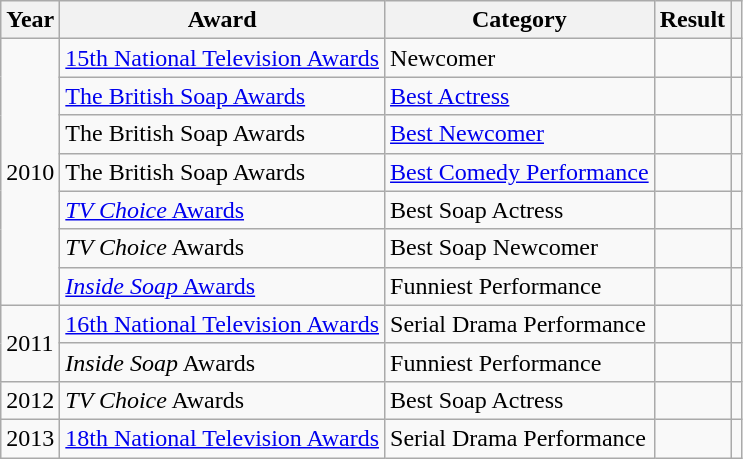<table class="wikitable sortable">
<tr>
<th>Year</th>
<th>Award</th>
<th>Category</th>
<th>Result</th>
<th scope=col class=unsortable></th>
</tr>
<tr>
<td rowspan="7">2010</td>
<td><a href='#'>15th National Television Awards</a></td>
<td>Newcomer</td>
<td></td>
<td align="center"></td>
</tr>
<tr>
<td><a href='#'>The British Soap Awards</a></td>
<td><a href='#'>Best Actress</a></td>
<td></td>
<td align="center"></td>
</tr>
<tr>
<td>The British Soap Awards</td>
<td><a href='#'>Best Newcomer</a></td>
<td></td>
<td align="center"></td>
</tr>
<tr>
<td>The British Soap Awards</td>
<td><a href='#'>Best Comedy Performance</a></td>
<td></td>
<td align="center"></td>
</tr>
<tr>
<td><a href='#'><em>TV Choice</em> Awards</a></td>
<td>Best Soap Actress</td>
<td></td>
<td align="center"></td>
</tr>
<tr>
<td><em>TV Choice</em> Awards</td>
<td>Best Soap Newcomer</td>
<td></td>
<td align="center"></td>
</tr>
<tr>
<td><a href='#'><em>Inside Soap</em> Awards</a></td>
<td>Funniest Performance</td>
<td></td>
<td align="center"></td>
</tr>
<tr>
<td rowspan="2">2011</td>
<td><a href='#'>16th National Television Awards</a></td>
<td>Serial Drama Performance</td>
<td></td>
<td align="center"></td>
</tr>
<tr>
<td><em>Inside Soap</em> Awards</td>
<td>Funniest Performance</td>
<td></td>
<td align="center"></td>
</tr>
<tr>
<td>2012</td>
<td><em>TV Choice</em> Awards</td>
<td>Best Soap Actress</td>
<td></td>
<td align="center"></td>
</tr>
<tr>
<td>2013</td>
<td><a href='#'>18th National Television Awards</a></td>
<td>Serial Drama Performance</td>
<td></td>
<td align="center"></td>
</tr>
</table>
